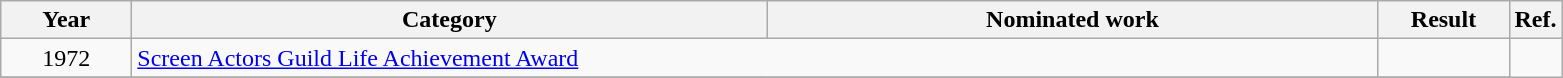<table class=wikitable>
<tr>
<th scope="col" style="width:5em;">Year</th>
<th scope="col" style="width:26em;">Category</th>
<th scope="col" style="width:25em;">Nominated work</th>
<th scope="col" style="width:5em;">Result</th>
<th>Ref.</th>
</tr>
<tr>
<td style="text-align:center;">1972</td>
<td colspan=2><a href='#'>Screen Actors Guild Life Achievement Award</a></td>
<td></td>
</tr>
<tr>
</tr>
</table>
